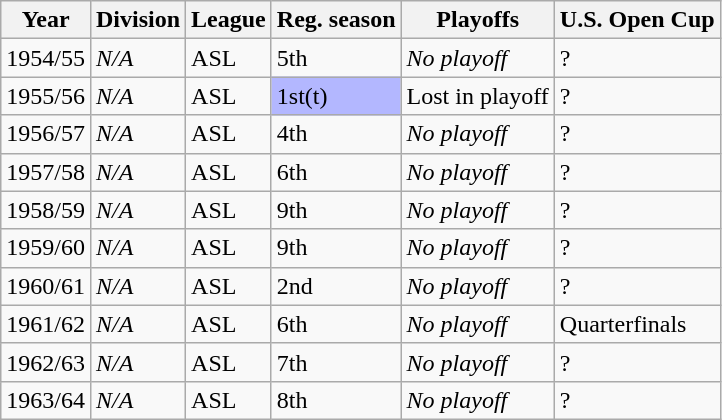<table class="wikitable">
<tr>
<th>Year</th>
<th>Division</th>
<th>League</th>
<th>Reg. season</th>
<th>Playoffs</th>
<th>U.S. Open Cup</th>
</tr>
<tr>
<td>1954/55</td>
<td><em>N/A</em></td>
<td>ASL</td>
<td>5th</td>
<td><em>No playoff</em></td>
<td>?</td>
</tr>
<tr>
<td>1955/56</td>
<td><em>N/A</em></td>
<td>ASL</td>
<td bgcolor="B3B7FF">1st(t)</td>
<td>Lost in playoff</td>
<td>?</td>
</tr>
<tr>
<td>1956/57</td>
<td><em>N/A</em></td>
<td>ASL</td>
<td>4th</td>
<td><em>No playoff</em></td>
<td>?</td>
</tr>
<tr>
<td>1957/58</td>
<td><em>N/A</em></td>
<td>ASL</td>
<td>6th</td>
<td><em>No playoff</em></td>
<td>?</td>
</tr>
<tr>
<td>1958/59</td>
<td><em>N/A</em></td>
<td>ASL</td>
<td>9th</td>
<td><em>No playoff</em></td>
<td>?</td>
</tr>
<tr>
<td>1959/60</td>
<td><em>N/A</em></td>
<td>ASL</td>
<td>9th</td>
<td><em>No playoff</em></td>
<td>?</td>
</tr>
<tr>
<td>1960/61</td>
<td><em>N/A</em></td>
<td>ASL</td>
<td>2nd</td>
<td><em>No playoff</em></td>
<td>?</td>
</tr>
<tr>
<td>1961/62</td>
<td><em>N/A</em></td>
<td>ASL</td>
<td>6th</td>
<td><em>No playoff</em></td>
<td>Quarterfinals</td>
</tr>
<tr>
<td>1962/63</td>
<td><em>N/A</em></td>
<td>ASL</td>
<td>7th</td>
<td><em>No playoff</em></td>
<td>?</td>
</tr>
<tr>
<td>1963/64</td>
<td><em>N/A</em></td>
<td>ASL</td>
<td>8th</td>
<td><em>No playoff</em></td>
<td>?</td>
</tr>
</table>
